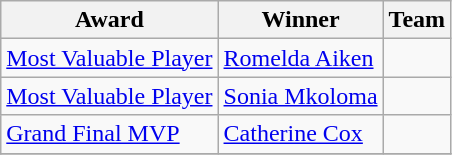<table class="wikitable collapsible">
<tr>
<th>Award</th>
<th>Winner</th>
<th>Team</th>
</tr>
<tr>
<td><a href='#'>Most Valuable Player</a></td>
<td> <a href='#'>Romelda Aiken</a> <em></em></td>
<td></td>
</tr>
<tr>
<td><a href='#'>Most Valuable Player</a></td>
<td> <a href='#'>Sonia Mkoloma</a> <em></em></td>
<td></td>
</tr>
<tr>
<td><a href='#'>Grand Final MVP</a></td>
<td> <a href='#'>Catherine Cox</a></td>
<td></td>
</tr>
<tr>
</tr>
</table>
